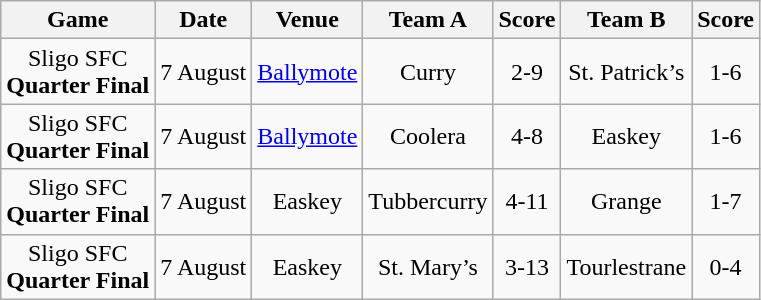<table class="wikitable">
<tr>
<th>Game</th>
<th>Date</th>
<th>Venue</th>
<th>Team A</th>
<th>Score</th>
<th>Team B</th>
<th>Score</th>
</tr>
<tr align="center">
<td>Sligo SFC<br><strong>Quarter Final</strong></td>
<td>7 August</td>
<td><a href='#'>Ballymote</a></td>
<td>Curry</td>
<td>2-9</td>
<td>St. Patrick’s</td>
<td>1-6</td>
</tr>
<tr align="center">
<td>Sligo SFC<br><strong>Quarter Final</strong></td>
<td>7 August</td>
<td><a href='#'>Ballymote</a></td>
<td>Coolera</td>
<td>4-8</td>
<td>Easkey</td>
<td>1-6</td>
</tr>
<tr align="center">
<td>Sligo SFC<br><strong>Quarter Final</strong></td>
<td>7 August</td>
<td>Easkey</td>
<td>Tubbercurry</td>
<td>4-11</td>
<td>Grange</td>
<td>1-7</td>
</tr>
<tr align="center">
<td>Sligo SFC<br><strong>Quarter Final</strong></td>
<td>7 August</td>
<td>Easkey</td>
<td>St. Mary’s</td>
<td>3-13</td>
<td>Tourlestrane</td>
<td>0-4</td>
</tr>
</table>
